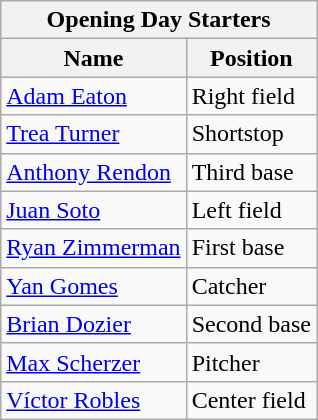<table class="wikitable" style="text-align:left">
<tr>
<th colspan="2">Opening Day Starters</th>
</tr>
<tr>
<th>Name</th>
<th>Position</th>
</tr>
<tr>
<td><a href='#'>Adam Eaton</a></td>
<td>Right field</td>
</tr>
<tr>
<td><a href='#'>Trea Turner</a></td>
<td>Shortstop</td>
</tr>
<tr>
<td><a href='#'>Anthony Rendon</a></td>
<td>Third base</td>
</tr>
<tr>
<td><a href='#'>Juan Soto</a></td>
<td>Left field</td>
</tr>
<tr>
<td><a href='#'>Ryan Zimmerman</a></td>
<td>First base</td>
</tr>
<tr>
<td><a href='#'>Yan Gomes</a></td>
<td>Catcher</td>
</tr>
<tr>
<td><a href='#'>Brian Dozier</a></td>
<td>Second base</td>
</tr>
<tr>
<td><a href='#'>Max Scherzer</a></td>
<td>Pitcher</td>
</tr>
<tr>
<td><a href='#'>Víctor Robles</a></td>
<td>Center field</td>
</tr>
</table>
